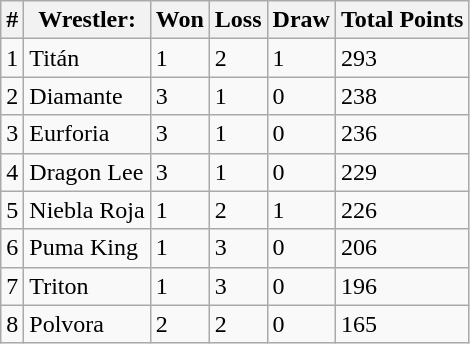<table class="wikitable">
<tr>
<th><strong>#</strong></th>
<th><strong>Wrestler:</strong></th>
<th><strong>Won</strong></th>
<th><strong>Loss</strong></th>
<th><strong>Draw</strong></th>
<th><strong>Total Points</strong></th>
</tr>
<tr>
<td>1</td>
<td>Titán</td>
<td>1</td>
<td>2</td>
<td>1</td>
<td>293</td>
</tr>
<tr>
<td>2</td>
<td>Diamante</td>
<td>3</td>
<td>1</td>
<td>0</td>
<td>238</td>
</tr>
<tr>
<td>3</td>
<td>Eurforia</td>
<td>3</td>
<td>1</td>
<td>0</td>
<td>236</td>
</tr>
<tr>
<td>4</td>
<td>Dragon Lee</td>
<td>3</td>
<td>1</td>
<td>0</td>
<td>229</td>
</tr>
<tr>
<td>5</td>
<td>Niebla Roja</td>
<td>1</td>
<td>2</td>
<td>1</td>
<td>226</td>
</tr>
<tr>
<td>6</td>
<td>Puma King</td>
<td>1</td>
<td>3</td>
<td>0</td>
<td>206</td>
</tr>
<tr>
<td>7</td>
<td>Triton</td>
<td>1</td>
<td>3</td>
<td>0</td>
<td>196</td>
</tr>
<tr>
<td>8</td>
<td>Polvora</td>
<td>2</td>
<td>2</td>
<td>0</td>
<td>165</td>
</tr>
</table>
